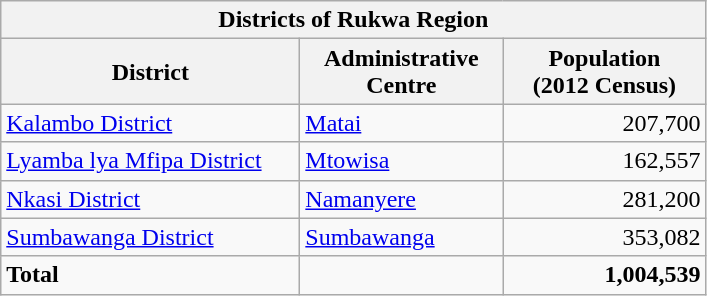<table class="wikitable">
<tr>
<th colspan="4">Districts of Rukwa Region</th>
</tr>
<tr style="text-align:center;">
<th style="width: 12em">District</th>
<th style="width: 8em">Administrative<br>Centre</th>
<th style="width: 8em">Population<br>(2012 Census)</th>
</tr>
<tr>
<td><a href='#'>Kalambo District</a></td>
<td><a href='#'>Matai</a></td>
<td style="text-align:right;">207,700</td>
</tr>
<tr>
<td><a href='#'>Lyamba lya Mfipa District</a></td>
<td><a href='#'>Mtowisa</a></td>
<td style="text-align:right;">162,557</td>
</tr>
<tr>
<td><a href='#'>Nkasi District</a></td>
<td><a href='#'>Namanyere</a></td>
<td style="text-align:right;">281,200</td>
</tr>
<tr>
<td><a href='#'>Sumbawanga District</a></td>
<td><a href='#'>Sumbawanga</a></td>
<td style="text-align:right;">353,082</td>
</tr>
<tr>
<td><strong>Total</strong></td>
<td> </td>
<td style="text-align:right;"><strong>1,004,539</strong></td>
</tr>
</table>
